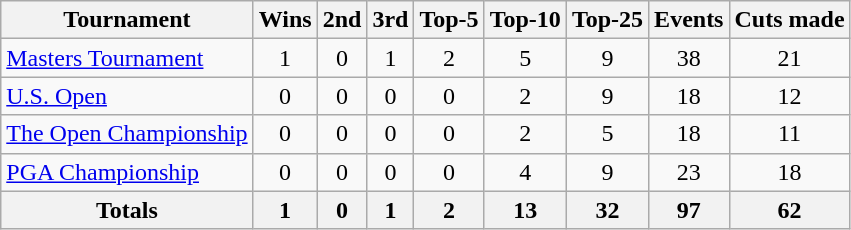<table class=wikitable style=text-align:center>
<tr>
<th>Tournament</th>
<th>Wins</th>
<th>2nd</th>
<th>3rd</th>
<th>Top-5</th>
<th>Top-10</th>
<th>Top-25</th>
<th>Events</th>
<th>Cuts made</th>
</tr>
<tr>
<td align=left><a href='#'>Masters Tournament</a></td>
<td>1</td>
<td>0</td>
<td>1</td>
<td>2</td>
<td>5</td>
<td>9</td>
<td>38</td>
<td>21</td>
</tr>
<tr>
<td align=left><a href='#'>U.S. Open</a></td>
<td>0</td>
<td>0</td>
<td>0</td>
<td>0</td>
<td>2</td>
<td>9</td>
<td>18</td>
<td>12</td>
</tr>
<tr>
<td align=left><a href='#'>The Open Championship</a></td>
<td>0</td>
<td>0</td>
<td>0</td>
<td>0</td>
<td>2</td>
<td>5</td>
<td>18</td>
<td>11</td>
</tr>
<tr>
<td align=left><a href='#'>PGA Championship</a></td>
<td>0</td>
<td>0</td>
<td>0</td>
<td>0</td>
<td>4</td>
<td>9</td>
<td>23</td>
<td>18</td>
</tr>
<tr>
<th>Totals</th>
<th>1</th>
<th>0</th>
<th>1</th>
<th>2</th>
<th>13</th>
<th>32</th>
<th>97</th>
<th>62</th>
</tr>
</table>
